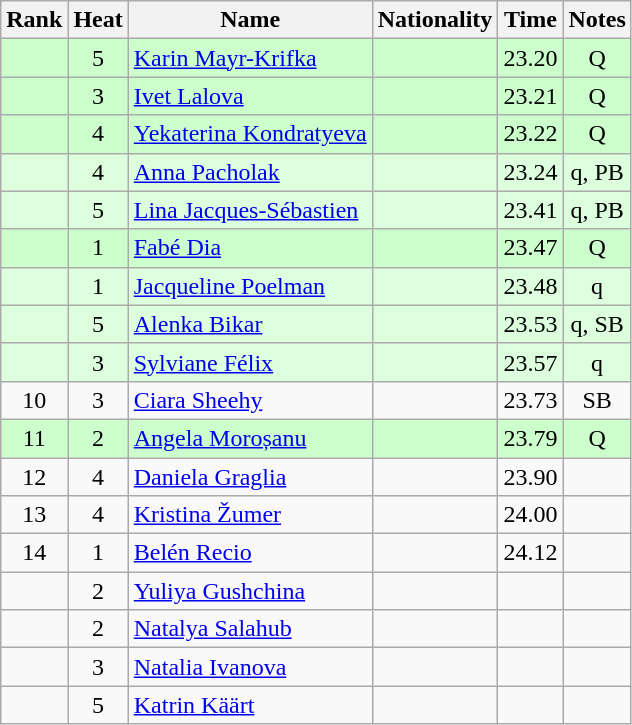<table class="wikitable sortable" style="text-align:center">
<tr>
<th>Rank</th>
<th>Heat</th>
<th>Name</th>
<th>Nationality</th>
<th>Time</th>
<th>Notes</th>
</tr>
<tr bgcolor=ccffcc>
<td></td>
<td>5</td>
<td align="left"><a href='#'>Karin Mayr-Krifka</a></td>
<td align=left></td>
<td>23.20</td>
<td>Q</td>
</tr>
<tr bgcolor=ccffcc>
<td></td>
<td>3</td>
<td align="left"><a href='#'>Ivet Lalova</a></td>
<td align=left></td>
<td>23.21</td>
<td>Q</td>
</tr>
<tr bgcolor=ccffcc>
<td></td>
<td>4</td>
<td align="left"><a href='#'>Yekaterina Kondratyeva</a></td>
<td align=left></td>
<td>23.22</td>
<td>Q</td>
</tr>
<tr bgcolor=ddffdd>
<td></td>
<td>4</td>
<td align="left"><a href='#'>Anna Pacholak</a></td>
<td align=left></td>
<td>23.24</td>
<td>q, PB</td>
</tr>
<tr bgcolor=ddffdd>
<td></td>
<td>5</td>
<td align="left"><a href='#'>Lina Jacques-Sébastien</a></td>
<td align=left></td>
<td>23.41</td>
<td>q, PB</td>
</tr>
<tr bgcolor=ccffcc>
<td></td>
<td>1</td>
<td align="left"><a href='#'>Fabé Dia</a></td>
<td align=left></td>
<td>23.47</td>
<td>Q</td>
</tr>
<tr bgcolor=ddffdd>
<td></td>
<td>1</td>
<td align="left"><a href='#'>Jacqueline Poelman</a></td>
<td align=left></td>
<td>23.48</td>
<td>q</td>
</tr>
<tr bgcolor=ddffdd>
<td></td>
<td>5</td>
<td align="left"><a href='#'>Alenka Bikar</a></td>
<td align=left></td>
<td>23.53</td>
<td>q, SB</td>
</tr>
<tr bgcolor=ddffdd>
<td></td>
<td>3</td>
<td align="left"><a href='#'>Sylviane Félix</a></td>
<td align=left></td>
<td>23.57</td>
<td>q</td>
</tr>
<tr>
<td>10</td>
<td>3</td>
<td align="left"><a href='#'>Ciara Sheehy</a></td>
<td align=left></td>
<td>23.73</td>
<td>SB</td>
</tr>
<tr bgcolor=ccffcc>
<td>11</td>
<td>2</td>
<td align="left"><a href='#'>Angela Moroșanu</a></td>
<td align=left></td>
<td>23.79</td>
<td>Q</td>
</tr>
<tr>
<td>12</td>
<td>4</td>
<td align="left"><a href='#'>Daniela Graglia</a></td>
<td align=left></td>
<td>23.90</td>
<td></td>
</tr>
<tr>
<td>13</td>
<td>4</td>
<td align="left"><a href='#'>Kristina Žumer</a></td>
<td align=left></td>
<td>24.00</td>
<td></td>
</tr>
<tr>
<td>14</td>
<td>1</td>
<td align="left"><a href='#'>Belén Recio</a></td>
<td align=left></td>
<td>24.12</td>
<td></td>
</tr>
<tr>
<td></td>
<td>2</td>
<td align="left"><a href='#'>Yuliya Gushchina</a></td>
<td align=left></td>
<td></td>
<td></td>
</tr>
<tr>
<td></td>
<td>2</td>
<td align="left"><a href='#'>Natalya Salahub</a></td>
<td align=left></td>
<td></td>
<td></td>
</tr>
<tr>
<td></td>
<td>3</td>
<td align="left"><a href='#'>Natalia Ivanova</a></td>
<td align=left></td>
<td></td>
<td></td>
</tr>
<tr>
<td></td>
<td>5</td>
<td align="left"><a href='#'>Katrin Käärt</a></td>
<td align=left></td>
<td></td>
<td></td>
</tr>
</table>
